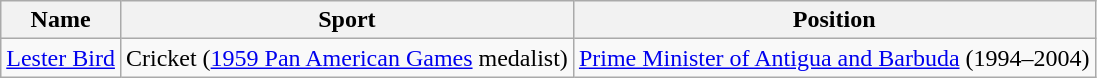<table class="wikitable sortable">
<tr>
<th>Name</th>
<th>Sport</th>
<th>Position</th>
</tr>
<tr>
<td data-sort-value="Bird,Lester"><a href='#'>Lester Bird</a></td>
<td>Cricket (<a href='#'>1959 Pan American Games</a> medalist)</td>
<td><a href='#'>Prime Minister of Antigua and Barbuda</a> (1994–2004)</td>
</tr>
</table>
